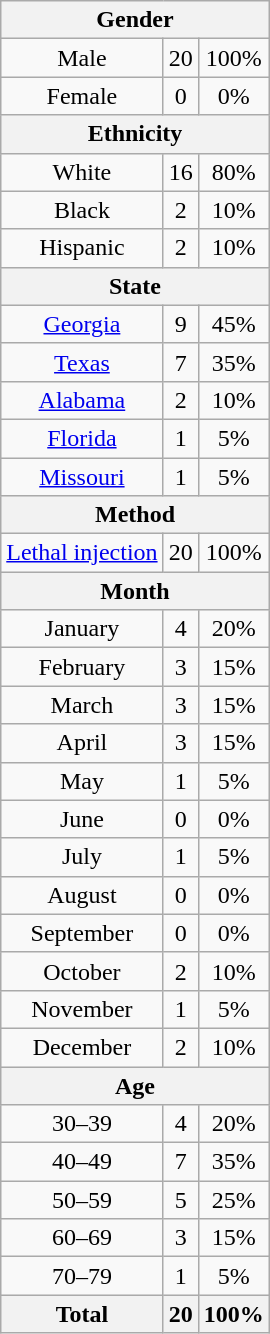<table class="wikitable" style="text-align:center;">
<tr>
<th colspan="3">Gender</th>
</tr>
<tr>
<td>Male</td>
<td>20</td>
<td>100%</td>
</tr>
<tr>
<td>Female</td>
<td>0</td>
<td>0%</td>
</tr>
<tr>
<th colspan="3">Ethnicity</th>
</tr>
<tr>
<td>White</td>
<td>16</td>
<td>80%</td>
</tr>
<tr>
<td>Black</td>
<td>2</td>
<td>10%</td>
</tr>
<tr>
<td>Hispanic</td>
<td>2</td>
<td>10%</td>
</tr>
<tr>
<th colspan="3">State</th>
</tr>
<tr>
<td><a href='#'>Georgia</a></td>
<td>9</td>
<td>45%</td>
</tr>
<tr>
<td><a href='#'>Texas</a></td>
<td>7</td>
<td>35%</td>
</tr>
<tr>
<td><a href='#'>Alabama</a></td>
<td>2</td>
<td>10%</td>
</tr>
<tr>
<td><a href='#'>Florida</a></td>
<td>1</td>
<td>5%</td>
</tr>
<tr>
<td><a href='#'>Missouri</a></td>
<td>1</td>
<td>5%</td>
</tr>
<tr>
<th colspan="3">Method</th>
</tr>
<tr>
<td><a href='#'>Lethal injection</a></td>
<td>20</td>
<td>100%</td>
</tr>
<tr>
<th colspan="3">Month</th>
</tr>
<tr>
<td>January</td>
<td>4</td>
<td>20%</td>
</tr>
<tr>
<td>February</td>
<td>3</td>
<td>15%</td>
</tr>
<tr>
<td>March</td>
<td>3</td>
<td>15%</td>
</tr>
<tr>
<td>April</td>
<td>3</td>
<td>15%</td>
</tr>
<tr>
<td>May</td>
<td>1</td>
<td>5%</td>
</tr>
<tr>
<td>June</td>
<td>0</td>
<td>0%</td>
</tr>
<tr>
<td>July</td>
<td>1</td>
<td>5%</td>
</tr>
<tr>
<td>August</td>
<td>0</td>
<td>0%</td>
</tr>
<tr>
<td>September</td>
<td>0</td>
<td>0%</td>
</tr>
<tr>
<td>October</td>
<td>2</td>
<td>10%</td>
</tr>
<tr>
<td>November</td>
<td>1</td>
<td>5%</td>
</tr>
<tr>
<td>December</td>
<td>2</td>
<td>10%</td>
</tr>
<tr>
<th colspan="3">Age</th>
</tr>
<tr>
<td>30–39</td>
<td>4</td>
<td>20%</td>
</tr>
<tr>
<td>40–49</td>
<td>7</td>
<td>35%</td>
</tr>
<tr>
<td>50–59</td>
<td>5</td>
<td>25%</td>
</tr>
<tr>
<td>60–69</td>
<td>3</td>
<td>15%</td>
</tr>
<tr>
<td>70–79</td>
<td>1</td>
<td>5%</td>
</tr>
<tr>
<th>Total</th>
<th>20</th>
<th>100%</th>
</tr>
</table>
